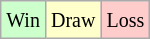<table class="wikitable">
<tr>
<td style="background-color: #CCFFCC;"><small>Win</small></td>
<td style="background-color: #FFFFCC;"><small>Draw</small></td>
<td style="background-color: #FFCCCC;"><small>Loss</small></td>
</tr>
</table>
